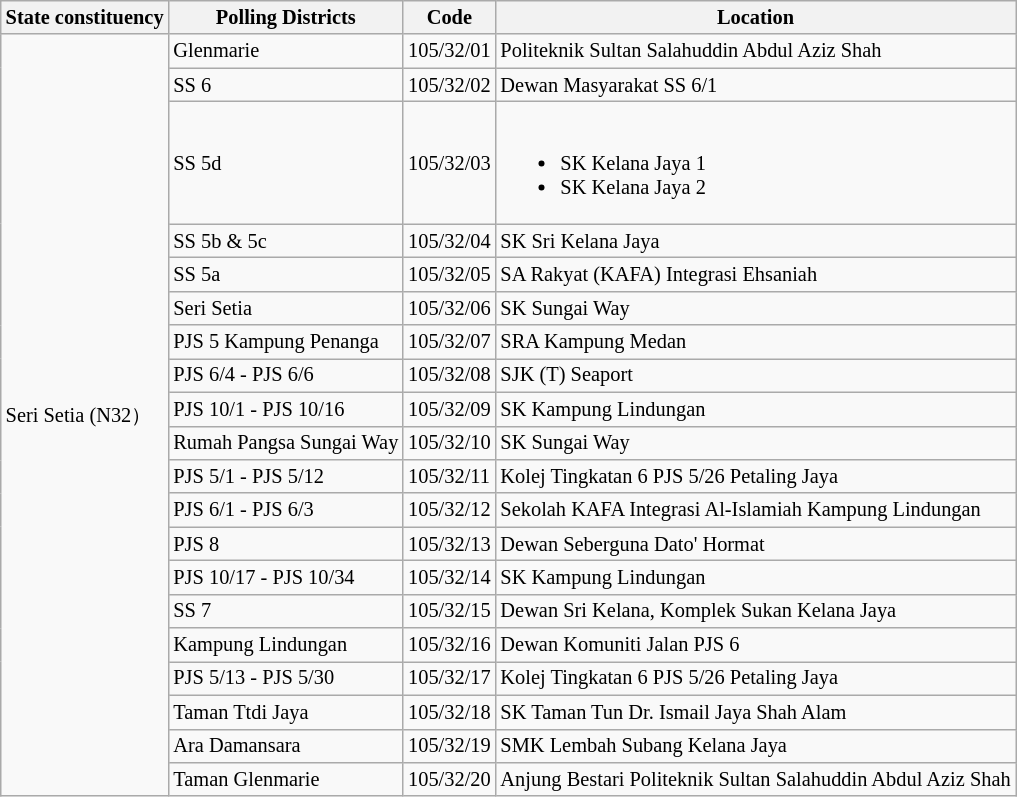<table class="wikitable sortable mw-collapsible" style="white-space:nowrap;font-size:85%">
<tr>
<th>State constituency</th>
<th>Polling Districts</th>
<th>Code</th>
<th>Location</th>
</tr>
<tr>
<td rowspan="20">Seri Setia (N32）</td>
<td>Glenmarie</td>
<td>105/32/01</td>
<td>Politeknik Sultan Salahuddin Abdul Aziz Shah</td>
</tr>
<tr>
<td>SS 6</td>
<td>105/32/02</td>
<td>Dewan Masyarakat SS 6/1</td>
</tr>
<tr>
<td>SS 5d</td>
<td>105/32/03</td>
<td><br><ul><li>SK Kelana Jaya 1</li><li>SK Kelana Jaya 2</li></ul></td>
</tr>
<tr>
<td>SS 5b & 5c</td>
<td>105/32/04</td>
<td>SK Sri Kelana Jaya</td>
</tr>
<tr>
<td>SS 5a</td>
<td>105/32/05</td>
<td>SA Rakyat (KAFA) Integrasi Ehsaniah</td>
</tr>
<tr>
<td>Seri Setia</td>
<td>105/32/06</td>
<td>SK Sungai Way</td>
</tr>
<tr>
<td>PJS 5 Kampung Penanga</td>
<td>105/32/07</td>
<td>SRA Kampung Medan</td>
</tr>
<tr>
<td>PJS 6/4 - PJS 6/6</td>
<td>105/32/08</td>
<td>SJK (T) Seaport</td>
</tr>
<tr>
<td>PJS 10/1 - PJS 10/16</td>
<td>105/32/09</td>
<td>SK Kampung Lindungan</td>
</tr>
<tr>
<td>Rumah Pangsa Sungai Way</td>
<td>105/32/10</td>
<td>SK Sungai Way</td>
</tr>
<tr>
<td>PJS 5/1 - PJS 5/12</td>
<td>105/32/11</td>
<td>Kolej Tingkatan 6 PJS 5/26 Petaling Jaya</td>
</tr>
<tr>
<td>PJS 6/1 - PJS 6/3</td>
<td>105/32/12</td>
<td>Sekolah KAFA Integrasi Al-Islamiah Kampung Lindungan</td>
</tr>
<tr>
<td>PJS 8</td>
<td>105/32/13</td>
<td>Dewan Seberguna Dato' Hormat</td>
</tr>
<tr>
<td>PJS 10/17 - PJS 10/34</td>
<td>105/32/14</td>
<td>SK Kampung Lindungan</td>
</tr>
<tr>
<td>SS 7</td>
<td>105/32/15</td>
<td>Dewan Sri Kelana, Komplek Sukan Kelana Jaya</td>
</tr>
<tr>
<td>Kampung Lindungan</td>
<td>105/32/16</td>
<td>Dewan Komuniti Jalan PJS 6</td>
</tr>
<tr>
<td>PJS 5/13 - PJS 5/30</td>
<td>105/32/17</td>
<td>Kolej Tingkatan 6 PJS 5/26 Petaling Jaya</td>
</tr>
<tr>
<td>Taman Ttdi Jaya</td>
<td>105/32/18</td>
<td>SK Taman Tun Dr. Ismail Jaya Shah Alam</td>
</tr>
<tr>
<td>Ara Damansara</td>
<td>105/32/19</td>
<td>SMK Lembah Subang Kelana Jaya</td>
</tr>
<tr>
<td>Taman Glenmarie</td>
<td>105/32/20</td>
<td>Anjung Bestari Politeknik Sultan Salahuddin Abdul Aziz Shah</td>
</tr>
</table>
